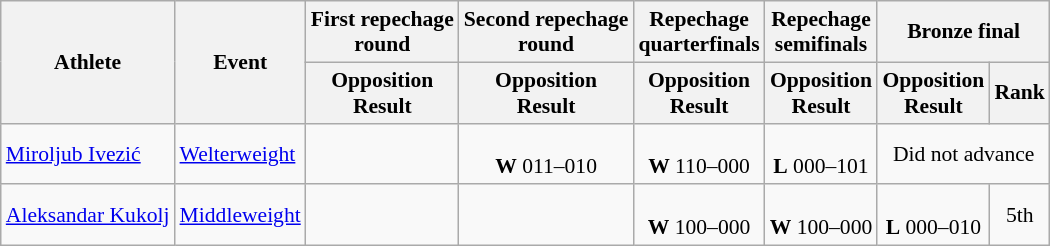<table class="wikitable" style="font-size:90%">
<tr>
<th rowspan="2">Athlete</th>
<th rowspan="2">Event</th>
<th>First repechage <br>round</th>
<th>Second repechage <br>round</th>
<th>Repechage <br>quarterfinals</th>
<th>Repechage <br>semifinals</th>
<th colspan=2>Bronze final</th>
</tr>
<tr>
<th>Opposition<br>Result</th>
<th>Opposition<br>Result</th>
<th>Opposition<br>Result</th>
<th>Opposition<br>Result</th>
<th>Opposition<br>Result</th>
<th>Rank</th>
</tr>
<tr align=center>
<td align=left><a href='#'>Miroljub Ivezić</a></td>
<td align=left><a href='#'>Welterweight</a></td>
<td></td>
<td><br><strong>W</strong> 011–010</td>
<td><br><strong>W</strong> 110–000</td>
<td><br><strong>L</strong> 000–101</td>
<td colspan=2 align=center>Did not advance</td>
</tr>
<tr align=center>
<td align=left><a href='#'>Aleksandar Kukolj</a></td>
<td align=left><a href='#'>Middleweight</a></td>
<td></td>
<td></td>
<td><br><strong>W</strong> 100–000</td>
<td><br><strong>W</strong> 100–000</td>
<td><br><strong>L</strong> 000–010</td>
<td align=center>5th</td>
</tr>
</table>
